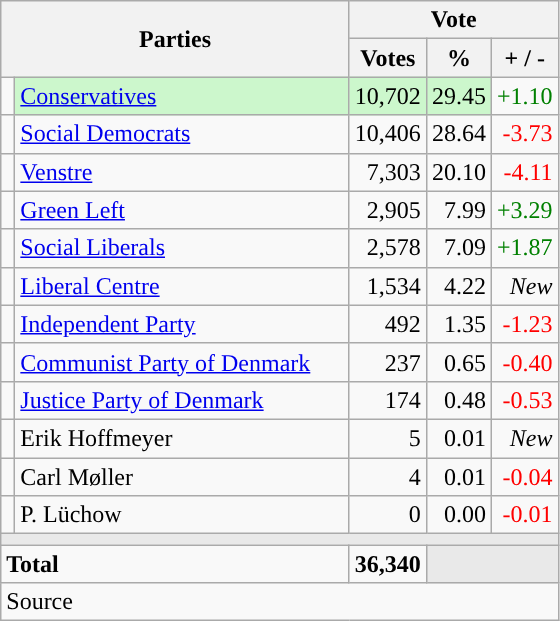<table class="wikitable" style="text-align:right;">
<tr>
<th style="text-align:centre;" rowspan="2" colspan="2" width="225">Parties</th>
<th colspan="3">Vote</th>
</tr>
<tr>
<th width="15">Votes</th>
<th width="15">%</th>
<th width="15">+ / -</th>
</tr>
<tr>
<td width="2" style="color:inherit;background:"></td>
<td bgcolor=#ccf7cc  align="left"><a href='#'>Conservatives</a></td>
<td bgcolor=#ccf7cc>10,702</td>
<td bgcolor=#ccf7cc>29.45</td>
<td style=color:green;>+1.10</td>
</tr>
<tr>
<td width="2" style="color:inherit;background:"></td>
<td align="left"><a href='#'>Social Democrats</a></td>
<td>10,406</td>
<td>28.64</td>
<td style=color:red;>-3.73</td>
</tr>
<tr>
<td width="2" style="color:inherit;background:"></td>
<td align="left"><a href='#'>Venstre</a></td>
<td>7,303</td>
<td>20.10</td>
<td style=color:red;>-4.11</td>
</tr>
<tr>
<td width="2" style="color:inherit;background:"></td>
<td align="left"><a href='#'>Green Left</a></td>
<td>2,905</td>
<td>7.99</td>
<td style=color:green;>+3.29</td>
</tr>
<tr>
<td width="2" style="color:inherit;background:"></td>
<td align="left"><a href='#'>Social Liberals</a></td>
<td>2,578</td>
<td>7.09</td>
<td style=color:green;>+1.87</td>
</tr>
<tr>
<td width="2" style="color:inherit;background:"></td>
<td align="left"><a href='#'>Liberal Centre</a></td>
<td>1,534</td>
<td>4.22</td>
<td><em>New</em></td>
</tr>
<tr>
<td width="2" style="color:inherit;background:"></td>
<td align="left"><a href='#'>Independent Party</a></td>
<td>492</td>
<td>1.35</td>
<td style=color:red;>-1.23</td>
</tr>
<tr>
<td width="2" style="color:inherit;background:"></td>
<td align="left"><a href='#'>Communist Party of Denmark</a></td>
<td>237</td>
<td>0.65</td>
<td style=color:red;>-0.40</td>
</tr>
<tr>
<td width="2" style="color:inherit;background:"></td>
<td align="left"><a href='#'>Justice Party of Denmark</a></td>
<td>174</td>
<td>0.48</td>
<td style=color:red;>-0.53</td>
</tr>
<tr>
<td width="2" style="color:inherit;background:"></td>
<td align="left">Erik Hoffmeyer</td>
<td>5</td>
<td>0.01</td>
<td><em>New</em></td>
</tr>
<tr>
<td width="2" style="color:inherit;background:"></td>
<td align="left">Carl Møller</td>
<td>4</td>
<td>0.01</td>
<td style=color:red;>-0.04</td>
</tr>
<tr>
<td width="2" style="color:inherit;background:"></td>
<td align="left">P. Lüchow</td>
<td>0</td>
<td>0.00</td>
<td style=color:red;>-0.01</td>
</tr>
<tr>
<td colspan="7" bgcolor="#E9E9E9"></td>
</tr>
<tr>
<td align="left" colspan="2"><strong>Total</strong></td>
<td><strong>36,340</strong></td>
<td bgcolor="#E9E9E9" colspan="2"></td>
</tr>
<tr>
<td align="left" colspan="6">Source</td>
</tr>
</table>
